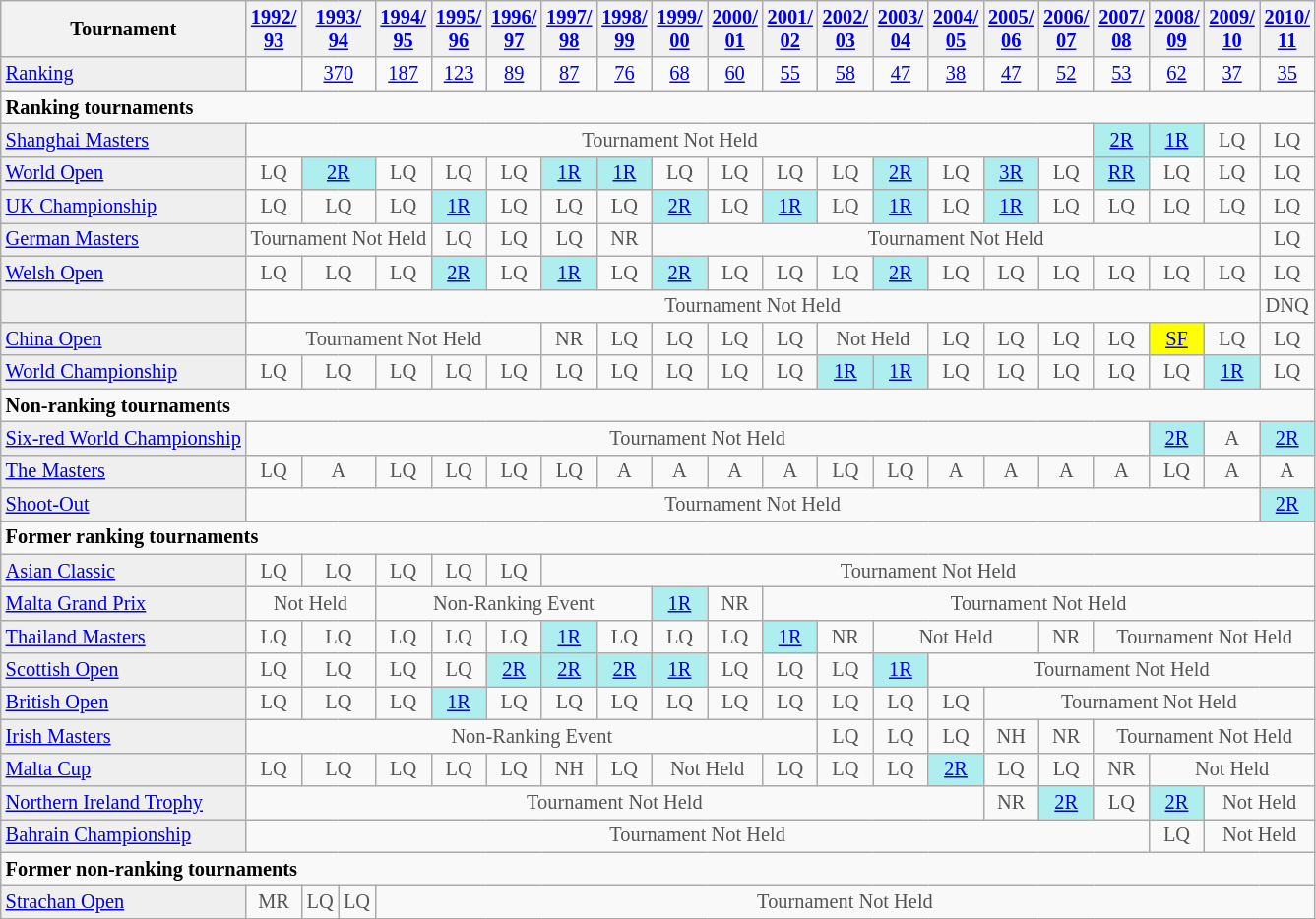<table class="wikitable" style="font-size:85%">
<tr>
<th>Tournament</th>
<th><a href='#'>1992/<br>93</a></th>
<th colspan="2"><a href='#'>1993/<br>94</a></th>
<th><a href='#'>1994/<br>95</a></th>
<th><a href='#'>1995/<br>96</a></th>
<th><a href='#'>1996/<br>97</a></th>
<th><a href='#'>1997/<br>98</a></th>
<th><a href='#'>1998/<br>99</a></th>
<th><a href='#'>1999/<br>00</a></th>
<th><a href='#'>2000/<br>01</a></th>
<th><a href='#'>2001/<br>02</a></th>
<th><a href='#'>2002/<br>03</a></th>
<th><a href='#'>2003/<br>04</a></th>
<th><a href='#'>2004/<br>05</a></th>
<th><a href='#'>2005/<br>06</a></th>
<th><a href='#'>2006/<br>07</a></th>
<th><a href='#'>2007/<br>08</a></th>
<th><a href='#'>2008/<br>09</a></th>
<th><a href='#'>2009/<br>10</a></th>
<th><a href='#'>2010/<br>11</a></th>
</tr>
<tr>
<td style="background:#EFEFEF;"><a href='#'>Ranking</a></td>
<td align="center"></td>
<td align="center" colspan="2"><a href='#'>370</a></td>
<td align="center"><a href='#'>187</a></td>
<td align="center"><a href='#'>123</a></td>
<td align="center"><a href='#'>89</a></td>
<td align="center"><a href='#'>87</a></td>
<td align="center"><a href='#'>76</a></td>
<td align="center"><a href='#'>68</a></td>
<td align="center"><a href='#'>60</a></td>
<td align="center"><a href='#'>55</a></td>
<td align="center"><a href='#'>58</a></td>
<td align="center"><a href='#'>47</a></td>
<td align="center"><a href='#'>38</a></td>
<td align="center"><a href='#'>47</a></td>
<td align="center"><a href='#'>52</a></td>
<td align="center"><a href='#'>53</a></td>
<td align="center"><a href='#'>62</a></td>
<td align="center"><a href='#'>37</a></td>
<td align="center"><a href='#'>35</a></td>
</tr>
<tr>
<td colspan="30"><strong>Ranking tournaments</strong></td>
</tr>
<tr>
<td style="background:#EFEFEF;"><a href='#'>Shanghai Masters</a></td>
<td align="center" colspan="16" style="color:#555555;">Tournament Not Held</td>
<td align="center" style="background:#afeeee;"><a href='#'>2R</a></td>
<td align="center" style="background:#afeeee;"><a href='#'>1R</a></td>
<td align="center" style="color:#555555;">LQ</td>
<td align="center" style="color:#555555;">LQ</td>
</tr>
<tr>
<td style="background:#EFEFEF;"><a href='#'>World Open</a></td>
<td align="center" style="color:#555555;">LQ</td>
<td align="center" colspan="2" style="background:#afeeee;"><a href='#'>2R</a></td>
<td align="center" style="color:#555555;">LQ</td>
<td align="center" style="color:#555555;">LQ</td>
<td align="center" style="color:#555555;">LQ</td>
<td align="center" style="background:#afeeee;"><a href='#'>1R</a></td>
<td align="center" style="background:#afeeee;"><a href='#'>1R</a></td>
<td align="center" style="color:#555555;">LQ</td>
<td align="center" style="color:#555555;">LQ</td>
<td align="center" style="color:#555555;">LQ</td>
<td align="center" style="color:#555555;">LQ</td>
<td align="center" style="background:#afeeee;"><a href='#'>2R</a></td>
<td align="center" style="color:#555555;">LQ</td>
<td align="center" style="background:#afeeee;"><a href='#'>3R</a></td>
<td align="center" style="color:#555555;">LQ</td>
<td align="center" style="background:#afeeee;"><a href='#'>RR</a></td>
<td align="center" style="color:#555555;">LQ</td>
<td align="center" style="color:#555555;">LQ</td>
<td align="center" style="color:#555555;">LQ</td>
</tr>
<tr>
<td style="background:#EFEFEF;"><a href='#'>UK Championship</a></td>
<td align="center" style="color:#555555;">LQ</td>
<td align="center" colspan="2" style="color:#555555;">LQ</td>
<td align="center" style="color:#555555;">LQ</td>
<td align="center" style="background:#afeeee;"><a href='#'>1R</a></td>
<td align="center" style="color:#555555;">LQ</td>
<td align="center" style="color:#555555;">LQ</td>
<td align="center" style="color:#555555;">LQ</td>
<td align="center" style="background:#afeeee;"><a href='#'>2R</a></td>
<td align="center" style="color:#555555;">LQ</td>
<td align="center" style="background:#afeeee;"><a href='#'>1R</a></td>
<td align="center" style="color:#555555;">LQ</td>
<td align="center" style="background:#afeeee;"><a href='#'>1R</a></td>
<td align="center" style="color:#555555;">LQ</td>
<td align="center" style="background:#afeeee;"><a href='#'>1R</a></td>
<td align="center" style="color:#555555;">LQ</td>
<td align="center" style="color:#555555;">LQ</td>
<td align="center" style="color:#555555;">LQ</td>
<td align="center" style="color:#555555;">LQ</td>
<td align="center" style="color:#555555;">LQ</td>
</tr>
<tr>
<td style="background:#EFEFEF;"><a href='#'>German Masters</a></td>
<td align="center" colspan="4" style="color:#555555;">Tournament Not Held</td>
<td align="center" style="color:#555555;">LQ</td>
<td align="center" style="color:#555555;">LQ</td>
<td align="center" style="color:#555555;">LQ</td>
<td align="center" style="color:#555555;">NR</td>
<td align="center" colspan="11" style="color:#555555;">Tournament Not Held</td>
<td align="center" style="color:#555555;">LQ</td>
</tr>
<tr>
<td style="background:#EFEFEF;"><a href='#'>Welsh Open</a></td>
<td align="center" style="color:#555555;">LQ</td>
<td align="center" colspan="2" style="color:#555555;">LQ</td>
<td align="center" style="color:#555555;">LQ</td>
<td align="center" style="background:#afeeee;"><a href='#'>2R</a></td>
<td align="center" style="color:#555555;">LQ</td>
<td align="center" style="background:#afeeee;"><a href='#'>1R</a></td>
<td align="center" style="color:#555555;">LQ</td>
<td align="center" style="background:#afeeee;"><a href='#'>2R</a></td>
<td align="center" style="color:#555555;">LQ</td>
<td align="center" style="color:#555555;">LQ</td>
<td align="center" style="color:#555555;">LQ</td>
<td align="center" style="background:#afeeee;"><a href='#'>2R</a></td>
<td align="center" style="color:#555555;">LQ</td>
<td align="center" style="color:#555555;">LQ</td>
<td align="center" style="color:#555555;">LQ</td>
<td align="center" style="color:#555555;">LQ</td>
<td align="center" style="color:#555555;">LQ</td>
<td align="center" style="color:#555555;">LQ</td>
<td align="center" style="color:#555555;">LQ</td>
</tr>
<tr>
<td style="background:#EFEFEF;"></td>
<td align="center" colspan="19" style="color:#555555;">Tournament Not Held</td>
<td align="center" style="color:#555555;">DNQ</td>
</tr>
<tr>
<td style="background:#EFEFEF;"><a href='#'>China Open</a></td>
<td align="center" colspan="6" style="color:#555555;">Tournament Not Held</td>
<td align="center" style="color:#555555;">NR</td>
<td align="center" style="color:#555555;">LQ</td>
<td align="center" style="color:#555555;">LQ</td>
<td align="center" style="color:#555555;">LQ</td>
<td align="center" style="color:#555555;">LQ</td>
<td align="center" colspan="2" style="color:#555555;">Not Held</td>
<td align="center" style="color:#555555;">LQ</td>
<td align="center" style="color:#555555;">LQ</td>
<td align="center" style="color:#555555;">LQ</td>
<td align="center" style="color:#555555;">LQ</td>
<td align="center" style="background:yellow;"><a href='#'>SF</a></td>
<td align="center" style="color:#555555;">LQ</td>
<td align="center" style="color:#555555;">LQ</td>
</tr>
<tr>
<td style="background:#EFEFEF;"><a href='#'>World Championship</a></td>
<td align="center" style="color:#555555;">LQ</td>
<td align="center" colspan="2" style="color:#555555;">LQ</td>
<td align="center" style="color:#555555;">LQ</td>
<td align="center" style="color:#555555;">LQ</td>
<td align="center" style="color:#555555;">LQ</td>
<td align="center" style="color:#555555;">LQ</td>
<td align="center" style="color:#555555;">LQ</td>
<td align="center" style="color:#555555;">LQ</td>
<td align="center" style="color:#555555;">LQ</td>
<td align="center" style="color:#555555;">LQ</td>
<td align="center" style="background:#afeeee;"><a href='#'>1R</a></td>
<td align="center" style="background:#afeeee;"><a href='#'>1R</a></td>
<td align="center" style="color:#555555;">LQ</td>
<td align="center" style="color:#555555;">LQ</td>
<td align="center" style="color:#555555;">LQ</td>
<td align="center" style="color:#555555;">LQ</td>
<td align="center" style="color:#555555;">LQ</td>
<td align="center" style="background:#afeeee;"><a href='#'>1R</a></td>
<td align="center" style="color:#555555;">LQ</td>
</tr>
<tr>
<td colspan="30"><strong>Non-ranking tournaments</strong></td>
</tr>
<tr>
<td style="background:#EFEFEF;"><a href='#'>Six-red World Championship</a></td>
<td align="center" colspan="17" style="color:#555555;">Tournament Not Held</td>
<td align="center" style="background:#afeeee;"><a href='#'>2R</a></td>
<td align="center" style="color:#555555;">A</td>
<td align="center" style="background:#afeeee;"><a href='#'>2R</a></td>
</tr>
<tr>
<td style="background:#EFEFEF;"><a href='#'>The Masters</a></td>
<td align="center" style="color:#555555;">LQ</td>
<td align="center" colspan="2" style="color:#555555;">A</td>
<td align="center" style="color:#555555;">LQ</td>
<td align="center" style="color:#555555;">LQ</td>
<td align="center" style="color:#555555;">LQ</td>
<td align="center" style="color:#555555;">LQ</td>
<td align="center" style="color:#555555;">A</td>
<td align="center" style="color:#555555;">A</td>
<td align="center" style="color:#555555;">A</td>
<td align="center" style="color:#555555;">A</td>
<td align="center" style="color:#555555;">LQ</td>
<td align="center" style="color:#555555;">LQ</td>
<td align="center" style="color:#555555;">A</td>
<td align="center" style="color:#555555;">A</td>
<td align="center" style="color:#555555;">A</td>
<td align="center" style="color:#555555;">A</td>
<td align="center" style="color:#555555;">LQ</td>
<td align="center" style="color:#555555;">A</td>
<td align="center" style="color:#555555;">A</td>
</tr>
<tr>
<td style="background:#EFEFEF;"><a href='#'>Shoot-Out</a></td>
<td align="center" colspan="19" style="color:#555555;">Tournament Not Held</td>
<td align="center" style="background:#afeeee;"><a href='#'>2R</a></td>
</tr>
<tr>
<td colspan="30"><strong>Former ranking tournaments</strong></td>
</tr>
<tr>
<td style="background:#EFEFEF;"><a href='#'>Asian Classic</a></td>
<td align="center" style="color:#555555;">LQ</td>
<td align="center" colspan="2" style="color:#555555;">LQ</td>
<td align="center" style="color:#555555;">LQ</td>
<td align="center" style="color:#555555;">LQ</td>
<td align="center" style="color:#555555;">LQ</td>
<td align="center" colspan="30" style="color:#555555;">Tournament Not Held</td>
</tr>
<tr>
<td style="background:#EFEFEF;"><a href='#'>Malta Grand Prix</a></td>
<td align="center" colspan="3" style="color:#555555;">Not Held</td>
<td align="center" colspan="5" style="color:#555555;">Non-Ranking Event</td>
<td align="center" style="background:#afeeee;"><a href='#'>1R</a></td>
<td align="center" style="color:#555555;">NR</td>
<td align="center" colspan="30" style="color:#555555;">Tournament Not Held</td>
</tr>
<tr>
<td style="background:#EFEFEF;"><a href='#'>Thailand Masters</a></td>
<td align="center" style="color:#555555;">LQ</td>
<td align="center" colspan="2" style="color:#555555;">LQ</td>
<td align="center" style="color:#555555;">LQ</td>
<td align="center" style="color:#555555;">LQ</td>
<td align="center" style="color:#555555;">LQ</td>
<td align="center" style="background:#afeeee;"><a href='#'>1R</a></td>
<td align="center" style="color:#555555;">LQ</td>
<td align="center" style="color:#555555;">LQ</td>
<td align="center" style="color:#555555;">LQ</td>
<td align="center" style="background:#afeeee;"><a href='#'>1R</a></td>
<td align="center" style="color:#555555;">NR</td>
<td align="center" colspan="3" style="color:#555555;">Not Held</td>
<td align="center" style="color:#555555;">NR</td>
<td align="center" colspan="30" style="color:#555555;">Tournament Not Held</td>
</tr>
<tr>
<td style="background:#EFEFEF;"><a href='#'>Scottish Open</a></td>
<td align="center" style="color:#555555;">LQ</td>
<td align="center" colspan="2" style="color:#555555;">LQ</td>
<td align="center" style="color:#555555;">LQ</td>
<td align="center" style="color:#555555;">LQ</td>
<td align="center" style="background:#afeeee;"><a href='#'>2R</a></td>
<td align="center" style="background:#afeeee;"><a href='#'>2R</a></td>
<td align="center" style="background:#afeeee;"><a href='#'>2R</a></td>
<td align="center" style="background:#afeeee;"><a href='#'>1R</a></td>
<td align="center" style="color:#555555;">LQ</td>
<td align="center" style="color:#555555;">LQ</td>
<td align="center" style="color:#555555;">LQ</td>
<td align="center" style="background:#afeeee;"><a href='#'>1R</a></td>
<td align="center" colspan="30" style="color:#555555;">Tournament Not Held</td>
</tr>
<tr>
<td style="background:#EFEFEF;"><a href='#'>British Open</a></td>
<td align="center" style="color:#555555;">LQ</td>
<td align="center" colspan="2" style="color:#555555;">LQ</td>
<td align="center" style="color:#555555;">LQ</td>
<td align="center" style="background:#afeeee;"><a href='#'>1R</a></td>
<td align="center" style="color:#555555;">LQ</td>
<td align="center" style="color:#555555;">LQ</td>
<td align="center" style="color:#555555;">LQ</td>
<td align="center" style="color:#555555;">LQ</td>
<td align="center" style="color:#555555;">LQ</td>
<td align="center" style="color:#555555;">LQ</td>
<td align="center" style="color:#555555;">LQ</td>
<td align="center" style="color:#555555;">LQ</td>
<td align="center" style="color:#555555;">LQ</td>
<td align="center" colspan="30" style="color:#555555;">Tournament Not Held</td>
</tr>
<tr>
<td style="background:#EFEFEF;"><a href='#'>Irish Masters</a></td>
<td align="center" colspan="11" style="color:#555555;">Non-Ranking Event</td>
<td align="center" style="color:#555555;">LQ</td>
<td align="center" style="color:#555555;">LQ</td>
<td align="center" style="color:#555555;">LQ</td>
<td align="center" style="color:#555555;">NH</td>
<td align="center" style="color:#555555;">NR</td>
<td align="center" colspan="30" style="color:#555555;">Tournament Not Held</td>
</tr>
<tr>
<td style="background:#EFEFEF;"><a href='#'>Malta Cup</a></td>
<td align="center" style="color:#555555;">LQ</td>
<td align="center" colspan="2" style="color:#555555;">LQ</td>
<td align="center" style="color:#555555;">LQ</td>
<td align="center" style="color:#555555;">LQ</td>
<td align="center" style="color:#555555;">LQ</td>
<td align="center" style="color:#555555;">NH</td>
<td align="center" style="color:#555555;">LQ</td>
<td align="center" colspan="2" style="color:#555555;">Not Held</td>
<td align="center" style="color:#555555;">LQ</td>
<td align="center" style="color:#555555;">LQ</td>
<td align="center" style="color:#555555;">LQ</td>
<td align="center" style="background:#afeeee;"><a href='#'>2R</a></td>
<td align="center" style="color:#555555;">LQ</td>
<td align="center" style="color:#555555;">LQ</td>
<td align="center" style="color:#555555;">NR</td>
<td align="center" colspan="30" style="color:#555555;">Not Held</td>
</tr>
<tr>
<td style="background:#EFEFEF;"><a href='#'>Northern Ireland Trophy</a></td>
<td align="center" colspan="14" style="color:#555555;">Tournament Not Held</td>
<td align="center" style="color:#555555;">NR</td>
<td align="center" style="background:#afeeee;"><a href='#'>2R</a></td>
<td align="center" style="color:#555555;">LQ</td>
<td align="center" style="background:#afeeee;"><a href='#'>2R</a></td>
<td align="center" colspan="30" style="color:#555555;">Not Held</td>
</tr>
<tr>
<td style="background:#EFEFEF;"><a href='#'>Bahrain Championship</a></td>
<td align="center" colspan="17" style="color:#555555;">Tournament Not Held</td>
<td align="center" style="color:#555555;">LQ</td>
<td align="center" colspan="30" style="color:#555555;">Not Held</td>
</tr>
<tr>
<td colspan="30"><strong>Former non-ranking tournaments</strong></td>
</tr>
<tr>
<td style="background:#EFEFEF;"><a href='#'>Strachan Open</a></td>
<td align="center" style="color:#555555;">MR</td>
<td align="center" style="color:#555555;">LQ</td>
<td align="center" style="color:#555555;">LQ</td>
<td align="center" colspan="30" style="color:#555555;">Tournament Not Held</td>
</tr>
</table>
